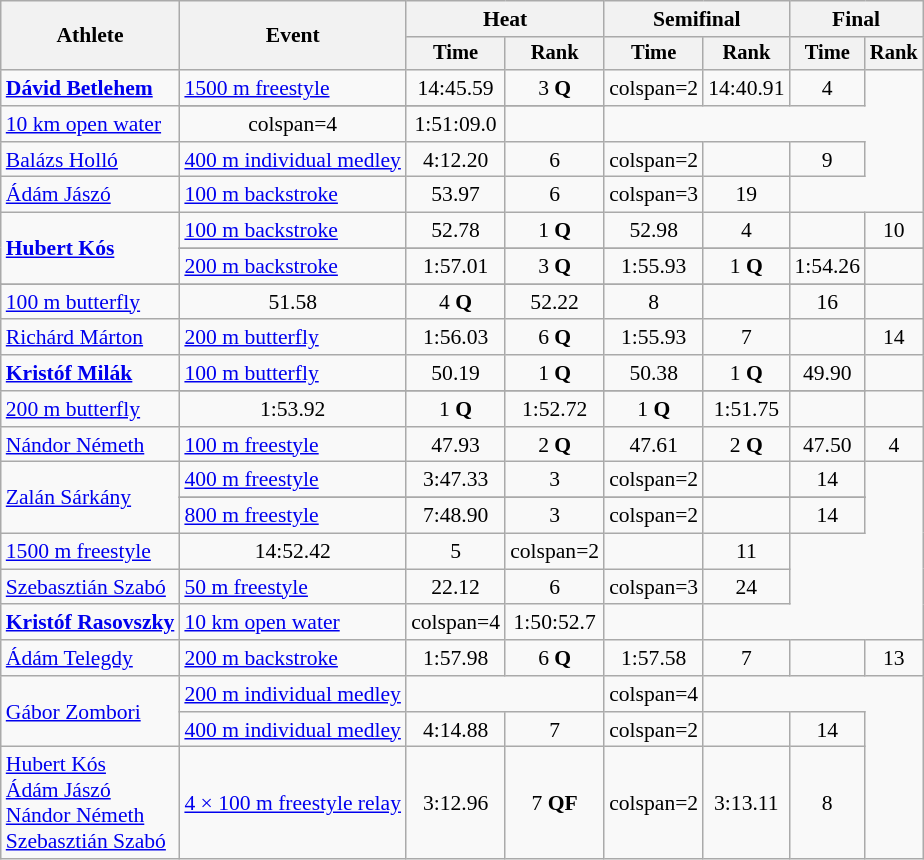<table class=wikitable style="font-size:90%;">
<tr>
<th rowspan=2>Athlete</th>
<th rowspan=2>Event</th>
<th colspan=2>Heat</th>
<th colspan=2>Semifinal</th>
<th colspan=2>Final</th>
</tr>
<tr style="font-size:95%">
<th>Time</th>
<th>Rank</th>
<th>Time</th>
<th>Rank</th>
<th>Time</th>
<th>Rank</th>
</tr>
<tr align=center>
<td align=left rowspan=2><strong><a href='#'>Dávid Betlehem</a></strong></td>
<td align=left><a href='#'>1500 m freestyle</a></td>
<td>14:45.59</td>
<td>3 <strong>Q</strong></td>
<td>colspan=2 </td>
<td>14:40.91</td>
<td>4</td>
</tr>
<tr>
</tr>
<tr align=center>
<td align=left><a href='#'>10 km open water</a></td>
<td>colspan=4 </td>
<td>1:51:09.0</td>
<td></td>
</tr>
<tr align=center>
<td align=left><a href='#'>Balázs Holló</a></td>
<td align=left><a href='#'>400 m individual medley</a></td>
<td>4:12.20</td>
<td>6</td>
<td>colspan=2 </td>
<td></td>
<td>9</td>
</tr>
<tr align=center>
<td align=left><a href='#'>Ádám Jászó</a></td>
<td align=left><a href='#'>100 m backstroke</a></td>
<td>53.97</td>
<td>6</td>
<td>colspan=3 </td>
<td>19</td>
</tr>
<tr align=center>
<td align=left rowspan=3><strong><a href='#'>Hubert Kós</a></strong></td>
<td align=left><a href='#'>100 m backstroke</a></td>
<td>52.78</td>
<td>1 <strong>Q</strong></td>
<td>52.98</td>
<td>4</td>
<td></td>
<td>10</td>
</tr>
<tr>
</tr>
<tr align=center>
<td align=left><a href='#'>200 m backstroke</a></td>
<td>1:57.01</td>
<td>3 <strong>Q</strong></td>
<td>1:55.93</td>
<td>1 <strong>Q</strong></td>
<td>1:54.26</td>
<td></td>
</tr>
<tr>
</tr>
<tr align=center>
<td align=left><a href='#'>100 m butterfly</a></td>
<td>51.58</td>
<td>4 <strong>Q</strong></td>
<td>52.22</td>
<td>8</td>
<td></td>
<td>16</td>
</tr>
<tr align=center>
<td align=left><a href='#'>Richárd Márton</a></td>
<td align=left><a href='#'>200 m butterfly</a></td>
<td>1:56.03</td>
<td>6 <strong>Q</strong></td>
<td>1:55.93</td>
<td>7</td>
<td></td>
<td>14</td>
</tr>
<tr align=center>
<td align=left rowspan=2><strong><a href='#'>Kristóf Milák</a></strong></td>
<td align=left><a href='#'>100 m butterfly</a></td>
<td>50.19</td>
<td>1 <strong>Q</strong></td>
<td>50.38</td>
<td>1 <strong>Q</strong></td>
<td>49.90</td>
<td></td>
</tr>
<tr>
</tr>
<tr align=center>
<td align=left><a href='#'>200 m butterfly</a></td>
<td>1:53.92</td>
<td>1 <strong>Q</strong></td>
<td>1:52.72</td>
<td>1 <strong>Q</strong></td>
<td>1:51.75</td>
<td></td>
</tr>
<tr align=center>
<td align=left><a href='#'>Nándor Németh</a></td>
<td align=left><a href='#'>100 m freestyle</a></td>
<td>47.93</td>
<td>2 <strong>Q</strong></td>
<td>47.61</td>
<td>2 <strong>Q</strong></td>
<td>47.50</td>
<td>4</td>
</tr>
<tr align=center>
<td align=left rowspan=3><a href='#'>Zalán Sárkány</a></td>
<td align=left><a href='#'>400 m freestyle</a></td>
<td>3:47.33</td>
<td>3</td>
<td>colspan=2 </td>
<td></td>
<td>14</td>
</tr>
<tr>
</tr>
<tr align=center>
<td align=left><a href='#'>800 m freestyle</a></td>
<td>7:48.90</td>
<td>3</td>
<td>colspan=2 </td>
<td></td>
<td>14</td>
</tr>
<tr align=center>
<td align=left><a href='#'>1500 m freestyle</a></td>
<td>14:52.42</td>
<td>5</td>
<td>colspan=2 </td>
<td></td>
<td>11</td>
</tr>
<tr align=center>
<td align=left><a href='#'>Szebasztián Szabó</a></td>
<td align=left><a href='#'>50 m freestyle</a></td>
<td>22.12</td>
<td>6</td>
<td>colspan=3 </td>
<td>24</td>
</tr>
<tr align=center>
<td align=left><strong><a href='#'>Kristóf Rasovszky</a></strong></td>
<td align=left><a href='#'>10 km open water</a></td>
<td>colspan=4 </td>
<td>1:50:52.7</td>
<td></td>
</tr>
<tr align=center>
<td align=left><a href='#'>Ádám Telegdy</a></td>
<td align=left><a href='#'>200 m backstroke</a></td>
<td>1:57.98</td>
<td>6 <strong>Q</strong></td>
<td>1:57.58</td>
<td>7</td>
<td></td>
<td>13</td>
</tr>
<tr align=center>
<td align=left rowspan=2><a href='#'>Gábor Zombori</a></td>
<td align=left><a href='#'>200 m individual medley</a></td>
<td colspan=2></td>
<td>colspan=4 </td>
</tr>
<tr align=center>
<td align=left><a href='#'>400 m individual medley</a></td>
<td>4:14.88</td>
<td>7</td>
<td>colspan=2 </td>
<td></td>
<td>14</td>
</tr>
<tr align=center>
<td align=left><a href='#'>Hubert Kós</a><br><a href='#'>Ádám Jászó</a><br><a href='#'>Nándor Németh</a><br><a href='#'>Szebasztián Szabó</a></td>
<td align=left><a href='#'>4 × 100 m freestyle relay</a></td>
<td>3:12.96</td>
<td>7 <strong>QF</strong></td>
<td>colspan=2 </td>
<td>3:13.11</td>
<td>8</td>
</tr>
</table>
